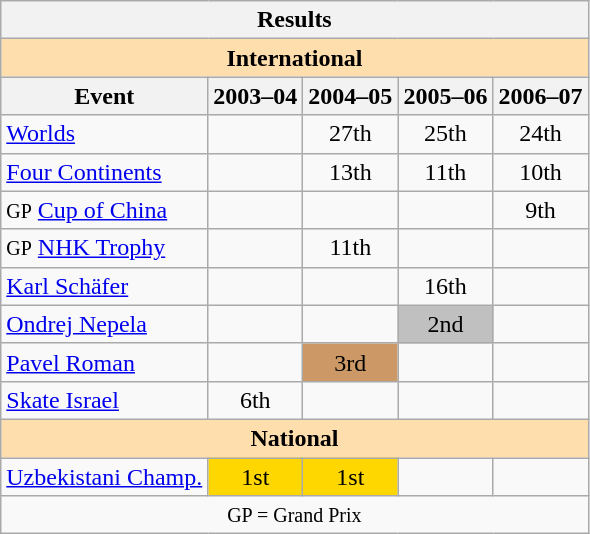<table class="wikitable" style="text-align:center">
<tr>
<th colspan=5 align=center><strong>Results</strong></th>
</tr>
<tr>
<th style="background-color: #ffdead; " colspan=5 align=center><strong>International</strong></th>
</tr>
<tr>
<th>Event</th>
<th>2003–04</th>
<th>2004–05</th>
<th>2005–06</th>
<th>2006–07</th>
</tr>
<tr>
<td align=left><a href='#'>Worlds</a></td>
<td></td>
<td>27th</td>
<td>25th</td>
<td>24th</td>
</tr>
<tr>
<td align=left><a href='#'>Four Continents</a></td>
<td></td>
<td>13th</td>
<td>11th</td>
<td>10th</td>
</tr>
<tr>
<td align=left><small>GP</small> <a href='#'>Cup of China</a></td>
<td></td>
<td></td>
<td></td>
<td>9th</td>
</tr>
<tr>
<td align=left><small>GP</small> <a href='#'>NHK Trophy</a></td>
<td></td>
<td>11th</td>
<td></td>
<td></td>
</tr>
<tr>
<td align=left><a href='#'>Karl Schäfer</a></td>
<td></td>
<td></td>
<td>16th</td>
<td></td>
</tr>
<tr>
<td align=left><a href='#'>Ondrej Nepela</a></td>
<td></td>
<td></td>
<td bgcolor=silver>2nd</td>
<td></td>
</tr>
<tr>
<td align=left><a href='#'>Pavel Roman</a></td>
<td></td>
<td bgcolor=cc9966>3rd</td>
<td></td>
<td></td>
</tr>
<tr>
<td align=left><a href='#'>Skate Israel</a></td>
<td>6th</td>
<td></td>
<td></td>
<td></td>
</tr>
<tr>
<th style="background-color: #ffdead; " colspan=5 align=center><strong>National</strong></th>
</tr>
<tr>
<td align=left><a href='#'>Uzbekistani Champ.</a></td>
<td bgcolor=gold>1st</td>
<td bgcolor=gold>1st</td>
<td></td>
<td></td>
</tr>
<tr>
<td colspan=5 align=center><small> GP = Grand Prix </small></td>
</tr>
</table>
